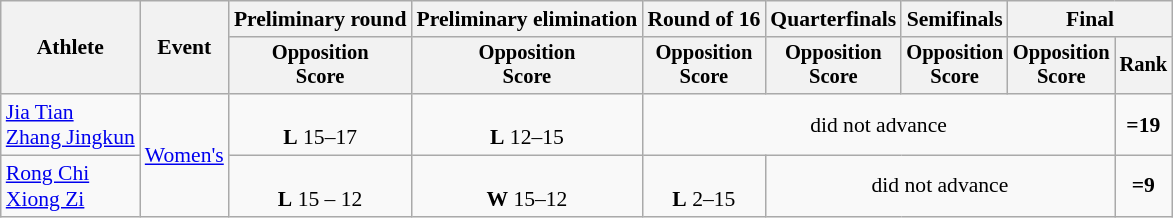<table class=wikitable style="font-size:90%">
<tr>
<th rowspan="2">Athlete</th>
<th rowspan="2">Event</th>
<th>Preliminary round</th>
<th>Preliminary elimination</th>
<th>Round of 16</th>
<th>Quarterfinals</th>
<th>Semifinals</th>
<th colspan=2>Final</th>
</tr>
<tr style="font-size:95%">
<th>Opposition<br>Score</th>
<th>Opposition<br>Score</th>
<th>Opposition<br>Score</th>
<th>Opposition<br>Score</th>
<th>Opposition<br>Score</th>
<th>Opposition<br>Score</th>
<th>Rank</th>
</tr>
<tr>
<td align=left><a href='#'>Jia Tian</a><br> <a href='#'>Zhang Jingkun</a></td>
<td align=left rowspan=2><a href='#'>Women's</a></td>
<td align=center><br><strong>L</strong> 15–17</td>
<td align=center><br><strong>L</strong> 12–15</td>
<td align=center colspan=4>did not advance</td>
<td align=center><strong>=19</strong></td>
</tr>
<tr>
<td align=left><a href='#'>Rong Chi</a><br><a href='#'>Xiong Zi</a></td>
<td align=center><br><strong>L</strong> 15 – 12</td>
<td align=center><br><strong>W</strong> 15–12</td>
<td align=center><br><strong>L</strong> 2–15</td>
<td align=center colspan=3>did not advance</td>
<td align=center><strong>=9</strong></td>
</tr>
</table>
